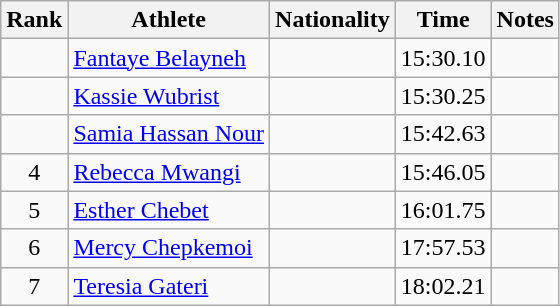<table class="wikitable sortable" style="text-align:center">
<tr>
<th>Rank</th>
<th>Athlete</th>
<th>Nationality</th>
<th>Time</th>
<th>Notes</th>
</tr>
<tr>
<td></td>
<td align="left"><a href='#'>Fantaye Belayneh</a></td>
<td align=left></td>
<td>15:30.10</td>
<td></td>
</tr>
<tr>
<td></td>
<td align="left"><a href='#'>Kassie Wubrist</a></td>
<td align=left></td>
<td>15:30.25</td>
<td></td>
</tr>
<tr>
<td></td>
<td align="left"><a href='#'>Samia Hassan Nour</a></td>
<td align=left></td>
<td>15:42.63</td>
<td></td>
</tr>
<tr>
<td>4</td>
<td align="left"><a href='#'>Rebecca Mwangi</a></td>
<td align=left></td>
<td>15:46.05</td>
<td></td>
</tr>
<tr>
<td>5</td>
<td align="left"><a href='#'>Esther Chebet</a></td>
<td align=left></td>
<td>16:01.75</td>
<td></td>
</tr>
<tr>
<td>6</td>
<td align="left"><a href='#'>Mercy Chepkemoi</a></td>
<td align=left></td>
<td>17:57.53</td>
<td></td>
</tr>
<tr>
<td>7</td>
<td align="left"><a href='#'>Teresia Gateri</a></td>
<td align=left></td>
<td>18:02.21</td>
<td></td>
</tr>
</table>
